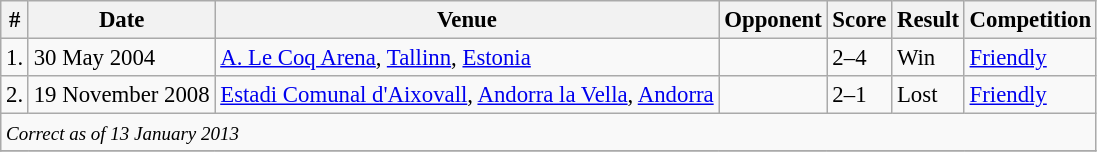<table class="wikitable" style="font-size:95%;">
<tr>
<th>#</th>
<th>Date</th>
<th>Venue</th>
<th>Opponent</th>
<th>Score</th>
<th>Result</th>
<th>Competition</th>
</tr>
<tr>
<td>1.</td>
<td>30 May 2004</td>
<td><a href='#'>A. Le Coq Arena</a>, <a href='#'>Tallinn</a>, <a href='#'>Estonia</a></td>
<td></td>
<td>2–4</td>
<td>Win</td>
<td><a href='#'>Friendly</a></td>
</tr>
<tr>
<td>2.</td>
<td>19 November 2008</td>
<td><a href='#'>Estadi Comunal d'Aixovall</a>, <a href='#'>Andorra la Vella</a>, <a href='#'>Andorra</a></td>
<td></td>
<td>2–1</td>
<td>Lost</td>
<td><a href='#'>Friendly</a></td>
</tr>
<tr>
<td colspan="12"><small><em>Correct as of 13 January 2013</em></small></td>
</tr>
<tr>
</tr>
</table>
